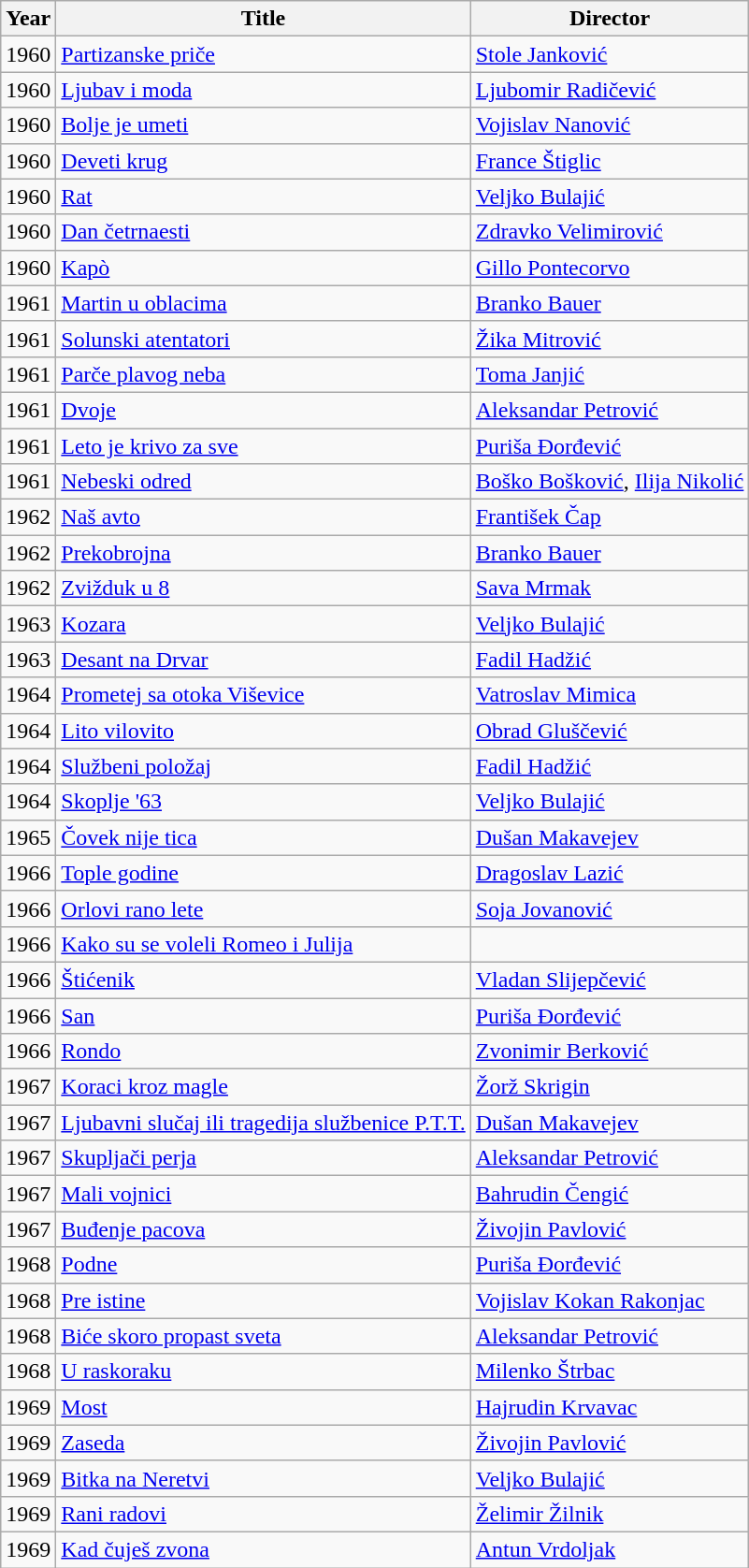<table class="wikitable">
<tr>
<th>Year</th>
<th>Title</th>
<th>Director</th>
</tr>
<tr>
<td>1960</td>
<td><a href='#'>Partizanske priče</a></td>
<td><a href='#'>Stole Janković</a></td>
</tr>
<tr>
<td>1960</td>
<td><a href='#'>Ljubav i moda</a></td>
<td><a href='#'>Ljubomir Radičević</a></td>
</tr>
<tr>
<td>1960</td>
<td><a href='#'>Bolje je umeti</a></td>
<td><a href='#'>Vojislav Nanović</a></td>
</tr>
<tr>
<td>1960</td>
<td><a href='#'>Deveti krug</a></td>
<td><a href='#'>France Štiglic</a></td>
</tr>
<tr>
<td>1960</td>
<td><a href='#'>Rat</a></td>
<td><a href='#'>Veljko Bulajić</a></td>
</tr>
<tr>
<td>1960</td>
<td><a href='#'>Dan četrnaesti</a></td>
<td><a href='#'>Zdravko Velimirović</a></td>
</tr>
<tr>
<td>1960</td>
<td><a href='#'>Kapò</a></td>
<td><a href='#'>Gillo Pontecorvo</a></td>
</tr>
<tr>
<td>1961</td>
<td><a href='#'>Martin u oblacima</a></td>
<td><a href='#'>Branko Bauer</a></td>
</tr>
<tr>
<td>1961</td>
<td><a href='#'>Solunski atentatori</a></td>
<td><a href='#'>Žika Mitrović</a></td>
</tr>
<tr>
<td>1961</td>
<td><a href='#'>Parče plavog neba</a></td>
<td><a href='#'>Toma Janjić</a></td>
</tr>
<tr>
<td>1961</td>
<td><a href='#'>Dvoje</a></td>
<td><a href='#'>Aleksandar Petrović</a></td>
</tr>
<tr>
<td>1961</td>
<td><a href='#'>Leto je krivo za sve</a></td>
<td><a href='#'>Puriša Đorđević</a></td>
</tr>
<tr>
<td>1961</td>
<td><a href='#'>Nebeski odred</a></td>
<td><a href='#'>Boško Bošković</a>, <a href='#'>Ilija Nikolić</a></td>
</tr>
<tr>
<td>1962</td>
<td><a href='#'>Naš avto</a></td>
<td><a href='#'>František Čap</a></td>
</tr>
<tr>
<td>1962</td>
<td><a href='#'>Prekobrojna</a></td>
<td><a href='#'>Branko Bauer</a></td>
</tr>
<tr>
<td>1962</td>
<td><a href='#'>Zvižduk u 8</a></td>
<td><a href='#'>Sava Mrmak</a></td>
</tr>
<tr>
<td>1963</td>
<td><a href='#'>Kozara</a></td>
<td><a href='#'>Veljko Bulajić</a></td>
</tr>
<tr>
<td>1963</td>
<td><a href='#'>Desant na Drvar</a></td>
<td><a href='#'>Fadil Hadžić</a></td>
</tr>
<tr>
<td>1964</td>
<td><a href='#'>Prometej sa otoka Viševice</a></td>
<td><a href='#'>Vatroslav Mimica</a></td>
</tr>
<tr>
<td>1964</td>
<td><a href='#'>Lito vilovito</a></td>
<td><a href='#'>Obrad Gluščević</a></td>
</tr>
<tr>
<td>1964</td>
<td><a href='#'>Službeni položaj</a></td>
<td><a href='#'>Fadil Hadžić</a></td>
</tr>
<tr>
<td>1964</td>
<td><a href='#'>Skoplje '63</a></td>
<td><a href='#'>Veljko Bulajić</a></td>
</tr>
<tr>
<td>1965</td>
<td><a href='#'>Čovek nije tica</a></td>
<td><a href='#'>Dušan Makavejev</a></td>
</tr>
<tr>
<td>1966</td>
<td><a href='#'>Tople godine</a></td>
<td><a href='#'>Dragoslav Lazić</a></td>
</tr>
<tr>
<td>1966</td>
<td><a href='#'>Orlovi rano lete</a></td>
<td><a href='#'>Soja Jovanović</a></td>
</tr>
<tr>
<td>1966</td>
<td><a href='#'>Kako su se voleli Romeo i Julija</a></td>
<td></td>
</tr>
<tr>
<td>1966</td>
<td><a href='#'>Štićenik</a></td>
<td><a href='#'>Vladan Slijepčević</a></td>
</tr>
<tr>
<td>1966</td>
<td><a href='#'>San</a></td>
<td><a href='#'>Puriša Đorđević</a></td>
</tr>
<tr>
<td>1966</td>
<td><a href='#'>Rondo</a></td>
<td><a href='#'>Zvonimir Berković</a></td>
</tr>
<tr>
<td>1967</td>
<td><a href='#'>Koraci kroz magle</a></td>
<td><a href='#'>Žorž Skrigin</a></td>
</tr>
<tr>
<td>1967</td>
<td><a href='#'>Ljubavni slučaj ili tragedija službenice P.T.T.</a></td>
<td><a href='#'>Dušan Makavejev</a></td>
</tr>
<tr>
<td>1967</td>
<td><a href='#'>Skupljači perja</a></td>
<td><a href='#'>Aleksandar Petrović</a></td>
</tr>
<tr>
<td>1967</td>
<td><a href='#'>Mali vojnici</a></td>
<td><a href='#'>Bahrudin Čengić</a></td>
</tr>
<tr>
<td>1967</td>
<td><a href='#'>Buđenje pacova</a></td>
<td><a href='#'>Živojin Pavlović</a></td>
</tr>
<tr>
<td>1968</td>
<td><a href='#'>Podne</a></td>
<td><a href='#'>Puriša Đorđević</a></td>
</tr>
<tr>
<td>1968</td>
<td><a href='#'>Pre istine</a></td>
<td><a href='#'>Vojislav Kokan Rakonjac</a></td>
</tr>
<tr>
<td>1968</td>
<td><a href='#'>Biće skoro propast sveta</a></td>
<td><a href='#'>Aleksandar Petrović</a></td>
</tr>
<tr>
<td>1968</td>
<td><a href='#'>U raskoraku</a></td>
<td><a href='#'>Milenko Štrbac</a></td>
</tr>
<tr>
<td>1969</td>
<td><a href='#'>Most</a></td>
<td><a href='#'>Hajrudin Krvavac</a></td>
</tr>
<tr>
<td>1969</td>
<td><a href='#'>Zaseda</a></td>
<td><a href='#'>Živojin Pavlović</a></td>
</tr>
<tr>
<td>1969</td>
<td><a href='#'>Bitka na Neretvi</a></td>
<td><a href='#'>Veljko Bulajić</a></td>
</tr>
<tr>
<td>1969</td>
<td><a href='#'>Rani radovi</a></td>
<td><a href='#'>Želimir Žilnik</a></td>
</tr>
<tr>
<td>1969</td>
<td><a href='#'>Kad čuješ zvona</a></td>
<td><a href='#'>Antun Vrdoljak</a></td>
</tr>
</table>
